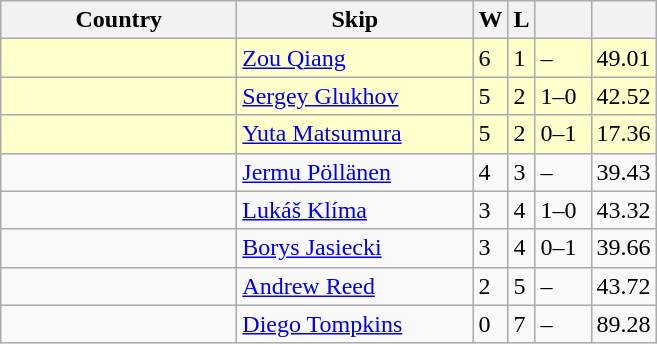<table class=wikitable>
<tr>
<th width=150>Country</th>
<th width=150>Skip</th>
<th>W</th>
<th>L</th>
<th width=30></th>
<th width=20></th>
</tr>
<tr bgcolor=#ffffcc>
<td></td>
<td><a href='#'>Zou Qiang</a></td>
<td>6</td>
<td>1</td>
<td>–</td>
<td>49.01</td>
</tr>
<tr bgcolor=#ffffcc>
<td></td>
<td><a href='#'>Sergey Glukhov</a></td>
<td>5</td>
<td>2</td>
<td>1–0</td>
<td>42.52</td>
</tr>
<tr bgcolor=#ffffcc>
<td></td>
<td><a href='#'>Yuta Matsumura</a></td>
<td>5</td>
<td>2</td>
<td>0–1</td>
<td>17.36</td>
</tr>
<tr>
<td></td>
<td><a href='#'>Jermu Pöllänen</a></td>
<td>4</td>
<td>3</td>
<td>–</td>
<td>39.43</td>
</tr>
<tr>
<td></td>
<td><a href='#'>Lukáš Klíma</a></td>
<td>3</td>
<td>4</td>
<td>1–0</td>
<td>43.32</td>
</tr>
<tr>
<td></td>
<td><a href='#'>Borys Jasiecki</a></td>
<td>3</td>
<td>4</td>
<td>0–1</td>
<td>39.66</td>
</tr>
<tr>
<td></td>
<td><a href='#'>Andrew Reed</a></td>
<td>2</td>
<td>5</td>
<td>–</td>
<td>43.72</td>
</tr>
<tr>
<td></td>
<td><a href='#'>Diego Tompkins</a></td>
<td>0</td>
<td>7</td>
<td>–</td>
<td>89.28</td>
</tr>
</table>
